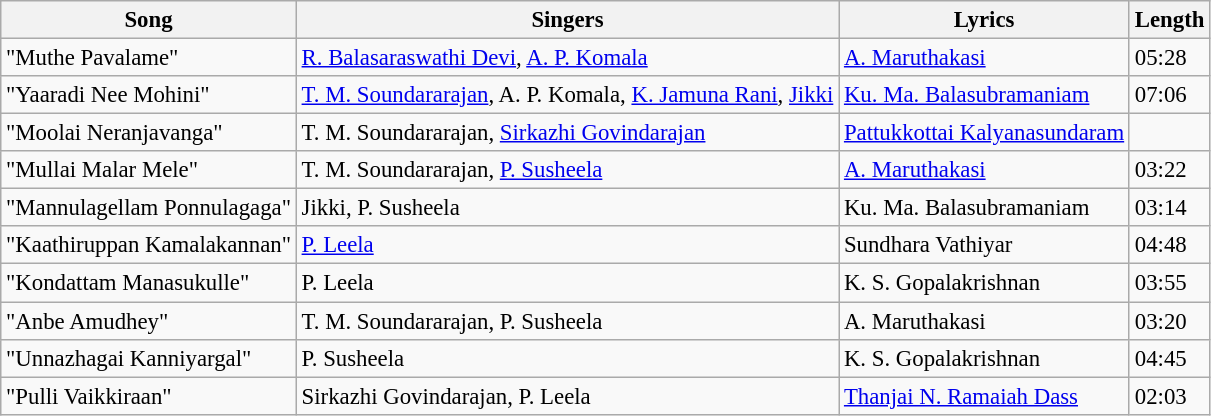<table class="wikitable" style="font-size:95%;">
<tr>
<th>Song</th>
<th>Singers</th>
<th>Lyrics</th>
<th>Length</th>
</tr>
<tr>
<td>"Muthe Pavalame"</td>
<td><a href='#'>R. Balasaraswathi Devi</a>, <a href='#'>A. P. Komala</a></td>
<td><a href='#'>A. Maruthakasi</a></td>
<td>05:28</td>
</tr>
<tr>
<td>"Yaaradi Nee Mohini"</td>
<td><a href='#'>T. M. Soundararajan</a>, A. P. Komala, <a href='#'>K. Jamuna Rani</a>, <a href='#'>Jikki</a></td>
<td><a href='#'>Ku. Ma. Balasubramaniam</a></td>
<td>07:06</td>
</tr>
<tr>
<td>"Moolai Neranjavanga"</td>
<td>T. M. Soundararajan, <a href='#'>Sirkazhi Govindarajan</a></td>
<td><a href='#'>Pattukkottai Kalyanasundaram</a></td>
<td></td>
</tr>
<tr>
<td>"Mullai Malar Mele"</td>
<td>T. M. Soundararajan, <a href='#'>P. Susheela</a></td>
<td><a href='#'>A. Maruthakasi</a></td>
<td>03:22</td>
</tr>
<tr>
<td>"Mannulagellam Ponnulagaga"</td>
<td>Jikki, P. Susheela</td>
<td>Ku. Ma. Balasubramaniam</td>
<td>03:14</td>
</tr>
<tr>
<td>"Kaathiruppan Kamalakannan"</td>
<td><a href='#'>P. Leela</a></td>
<td>Sundhara Vathiyar</td>
<td>04:48</td>
</tr>
<tr>
<td>"Kondattam Manasukulle"</td>
<td>P. Leela</td>
<td>K. S. Gopalakrishnan</td>
<td>03:55</td>
</tr>
<tr>
<td>"Anbe Amudhey"</td>
<td>T. M. Soundararajan, P. Susheela</td>
<td>A. Maruthakasi</td>
<td>03:20</td>
</tr>
<tr>
<td>"Unnazhagai Kanniyargal"</td>
<td>P. Susheela</td>
<td>K. S. Gopalakrishnan</td>
<td>04:45</td>
</tr>
<tr>
<td>"Pulli Vaikkiraan"</td>
<td>Sirkazhi Govindarajan, P. Leela</td>
<td><a href='#'>Thanjai N. Ramaiah Dass</a></td>
<td>02:03</td>
</tr>
</table>
